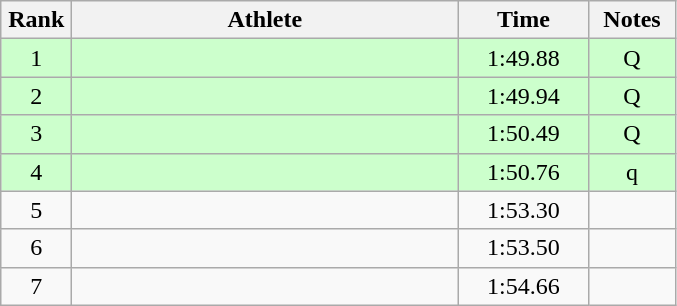<table class="wikitable" style="text-align:center">
<tr>
<th width=40>Rank</th>
<th width=250>Athlete</th>
<th width=80>Time</th>
<th width=50>Notes</th>
</tr>
<tr bgcolor="ccffcc">
<td>1</td>
<td align=left></td>
<td>1:49.88</td>
<td>Q</td>
</tr>
<tr bgcolor="ccffcc">
<td>2</td>
<td align=left></td>
<td>1:49.94</td>
<td>Q</td>
</tr>
<tr bgcolor="ccffcc">
<td>3</td>
<td align=left></td>
<td>1:50.49</td>
<td>Q</td>
</tr>
<tr bgcolor="ccffcc">
<td>4</td>
<td align=left></td>
<td>1:50.76</td>
<td>q</td>
</tr>
<tr>
<td>5</td>
<td align=left></td>
<td>1:53.30</td>
<td></td>
</tr>
<tr>
<td>6</td>
<td align=left></td>
<td>1:53.50</td>
<td></td>
</tr>
<tr>
<td>7</td>
<td align=left></td>
<td>1:54.66</td>
<td></td>
</tr>
</table>
